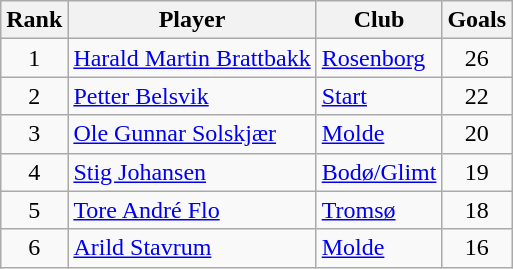<table class="wikitable" style="text-align:center">
<tr>
<th>Rank</th>
<th>Player</th>
<th>Club</th>
<th>Goals</th>
</tr>
<tr>
<td>1</td>
<td align="left"> <a href='#'>Harald Martin Brattbakk</a></td>
<td align="left"><a href='#'>Rosenborg</a></td>
<td>26</td>
</tr>
<tr>
<td>2</td>
<td align="left"> <a href='#'>Petter Belsvik</a></td>
<td align="left"><a href='#'>Start</a></td>
<td>22</td>
</tr>
<tr>
<td>3</td>
<td align="left"> <a href='#'>Ole Gunnar Solskjær</a></td>
<td align="left"><a href='#'>Molde</a></td>
<td>20</td>
</tr>
<tr>
<td>4</td>
<td align="left"> <a href='#'>Stig Johansen</a></td>
<td align="left"><a href='#'>Bodø/Glimt</a></td>
<td>19</td>
</tr>
<tr>
<td>5</td>
<td align="left"> <a href='#'>Tore André Flo</a></td>
<td align="left"><a href='#'>Tromsø</a></td>
<td>18</td>
</tr>
<tr>
<td>6</td>
<td align="left"> <a href='#'>Arild Stavrum</a></td>
<td align="left"><a href='#'>Molde</a></td>
<td>16</td>
</tr>
</table>
